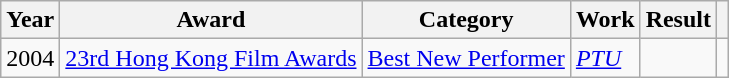<table class="wikitable plainrowheaders">
<tr>
<th>Year</th>
<th>Award</th>
<th>Category</th>
<th>Work</th>
<th>Result</th>
<th></th>
</tr>
<tr>
<td>2004</td>
<td><a href='#'>23rd Hong Kong Film Awards</a></td>
<td><a href='#'>Best New Performer</a></td>
<td><em><a href='#'>PTU</a></em></td>
<td></td>
<td></td>
</tr>
</table>
